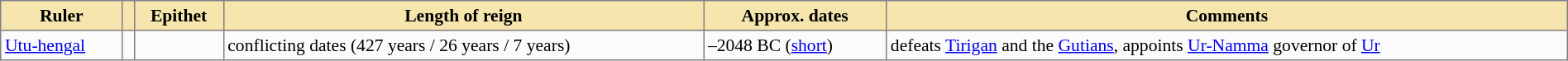<table class="nowraplinks" cellspacing="0" cellpadding="3" width="600px" rules="all" style="background:#fbfbfb; border-style: solid; border-width: 1px; font-size:90%; empty-cells:show; border-collapse:collapse; width:100%;">
<tr bgcolor="#F6E6AE">
<th>Ruler</th>
<th></th>
<th>Epithet</th>
<th>Length of reign</th>
<th>Approx. dates</th>
<th>Comments</th>
</tr>
<tr>
<td><a href='#'>Utu-hengal</a></td>
<td></td>
<td></td>
<td>conflicting dates (427 years / 26 years / 7 years)</td>
<td>–2048 BC (<a href='#'>short</a>)</td>
<td>defeats <a href='#'>Tirigan</a> and the <a href='#'>Gutians</a>, appoints <a href='#'>Ur-Namma</a> governor of <a href='#'>Ur</a></td>
</tr>
</table>
